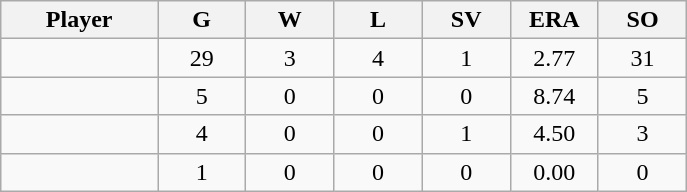<table class="wikitable sortable">
<tr>
<th bgcolor="#DDDDFF" width="16%">Player</th>
<th bgcolor="#DDDDFF" width="9%">G</th>
<th bgcolor="#DDDDFF" width="9%">W</th>
<th bgcolor="#DDDDFF" width="9%">L</th>
<th bgcolor="#DDDDFF" width="9%">SV</th>
<th bgcolor="#DDDDFF" width="9%">ERA</th>
<th bgcolor="#DDDDFF" width="9%">SO</th>
</tr>
<tr align="center">
<td></td>
<td>29</td>
<td>3</td>
<td>4</td>
<td>1</td>
<td>2.77</td>
<td>31</td>
</tr>
<tr align="center">
<td></td>
<td>5</td>
<td>0</td>
<td>0</td>
<td>0</td>
<td>8.74</td>
<td>5</td>
</tr>
<tr align="center">
<td></td>
<td>4</td>
<td>0</td>
<td>0</td>
<td>1</td>
<td>4.50</td>
<td>3</td>
</tr>
<tr align="center">
<td></td>
<td>1</td>
<td>0</td>
<td>0</td>
<td>0</td>
<td>0.00</td>
<td>0</td>
</tr>
</table>
